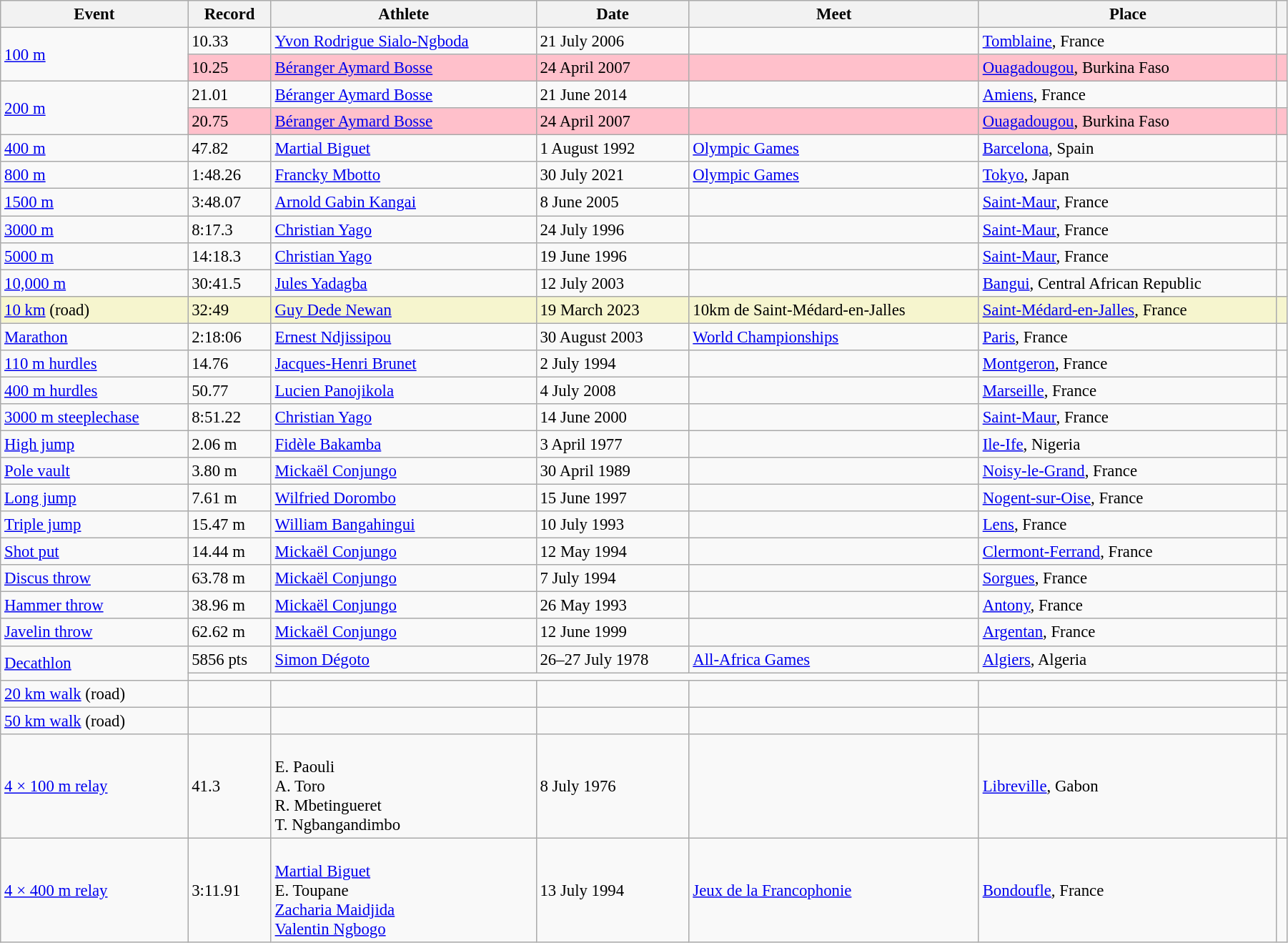<table class="wikitable" style="font-size:95%; width: 95%;">
<tr>
<th>Event</th>
<th>Record</th>
<th>Athlete</th>
<th>Date</th>
<th>Meet</th>
<th>Place</th>
<th></th>
</tr>
<tr>
<td rowspan=2><a href='#'>100 m</a></td>
<td>10.33 </td>
<td><a href='#'>Yvon Rodrigue Sialo-Ngboda</a></td>
<td>21 July 2006</td>
<td></td>
<td><a href='#'>Tomblaine</a>, France</td>
<td></td>
</tr>
<tr style="background:pink">
<td>10.25  </td>
<td><a href='#'>Béranger Aymard Bosse</a></td>
<td>24 April 2007</td>
<td></td>
<td><a href='#'>Ouagadougou</a>, Burkina Faso</td>
<td></td>
</tr>
<tr>
<td rowspan=2><a href='#'>200 m</a></td>
<td>21.01 </td>
<td><a href='#'>Béranger Aymard Bosse</a></td>
<td>21 June 2014</td>
<td></td>
<td><a href='#'>Amiens</a>, France</td>
<td></td>
</tr>
<tr style="background:pink">
<td>20.75  </td>
<td><a href='#'>Béranger Aymard Bosse</a></td>
<td>24 April 2007</td>
<td></td>
<td><a href='#'>Ouagadougou</a>, Burkina Faso</td>
<td></td>
</tr>
<tr>
<td><a href='#'>400 m</a></td>
<td>47.82</td>
<td><a href='#'>Martial Biguet</a></td>
<td>1 August 1992</td>
<td><a href='#'>Olympic Games</a></td>
<td><a href='#'>Barcelona</a>, Spain</td>
<td></td>
</tr>
<tr>
<td><a href='#'>800 m</a></td>
<td>1:48.26</td>
<td><a href='#'>Francky Mbotto</a></td>
<td>30 July 2021</td>
<td><a href='#'>Olympic Games</a></td>
<td><a href='#'>Tokyo</a>, Japan</td>
<td></td>
</tr>
<tr>
<td><a href='#'>1500 m</a></td>
<td>3:48.07</td>
<td><a href='#'>Arnold Gabin Kangai</a></td>
<td>8 June 2005</td>
<td></td>
<td><a href='#'>Saint-Maur</a>, France</td>
<td></td>
</tr>
<tr>
<td><a href='#'>3000 m</a></td>
<td>8:17.3 </td>
<td><a href='#'>Christian Yago</a></td>
<td>24 July 1996</td>
<td></td>
<td><a href='#'>Saint-Maur</a>, France</td>
<td></td>
</tr>
<tr>
<td><a href='#'>5000 m</a></td>
<td>14:18.3 </td>
<td><a href='#'>Christian Yago</a></td>
<td>19 June 1996</td>
<td></td>
<td><a href='#'>Saint-Maur</a>, France</td>
<td></td>
</tr>
<tr>
<td><a href='#'>10,000 m</a></td>
<td>30:41.5 </td>
<td><a href='#'>Jules Yadagba</a></td>
<td>12 July 2003</td>
<td></td>
<td><a href='#'>Bangui</a>, Central African Republic</td>
<td></td>
</tr>
<tr style="background:#f6f5ce;">
<td><a href='#'>10 km</a> (road)</td>
<td>32:49</td>
<td><a href='#'>Guy Dede Newan</a></td>
<td>19 March 2023</td>
<td>10km de Saint-Médard-en-Jalles</td>
<td><a href='#'>Saint-Médard-en-Jalles</a>, France</td>
<td></td>
</tr>
<tr>
<td><a href='#'>Marathon</a></td>
<td>2:18:06</td>
<td><a href='#'>Ernest Ndjissipou</a></td>
<td>30 August 2003</td>
<td><a href='#'>World Championships</a></td>
<td><a href='#'>Paris</a>, France</td>
<td></td>
</tr>
<tr>
<td><a href='#'>110 m hurdles</a></td>
<td>14.76 </td>
<td><a href='#'>Jacques-Henri Brunet</a></td>
<td>2 July 1994</td>
<td></td>
<td><a href='#'>Montgeron</a>, France</td>
<td></td>
</tr>
<tr>
<td><a href='#'>400 m hurdles</a></td>
<td>50.77</td>
<td><a href='#'>Lucien Panojikola</a></td>
<td>4 July 2008</td>
<td></td>
<td><a href='#'>Marseille</a>, France</td>
<td></td>
</tr>
<tr>
<td><a href='#'>3000 m steeplechase</a></td>
<td>8:51.22</td>
<td><a href='#'>Christian Yago</a></td>
<td>14 June 2000</td>
<td></td>
<td><a href='#'>Saint-Maur</a>, France</td>
<td></td>
</tr>
<tr>
<td><a href='#'>High jump</a></td>
<td>2.06 m</td>
<td><a href='#'>Fidèle Bakamba</a></td>
<td>3 April 1977</td>
<td></td>
<td><a href='#'>Ile-Ife</a>, Nigeria</td>
<td></td>
</tr>
<tr>
<td><a href='#'>Pole vault</a></td>
<td>3.80 m</td>
<td><a href='#'>Mickaël Conjungo</a></td>
<td>30 April 1989</td>
<td></td>
<td><a href='#'>Noisy-le-Grand</a>, France</td>
<td></td>
</tr>
<tr>
<td><a href='#'>Long jump</a></td>
<td>7.61 m </td>
<td><a href='#'>Wilfried Dorombo</a></td>
<td>15 June 1997</td>
<td></td>
<td><a href='#'>Nogent-sur-Oise</a>, France</td>
<td></td>
</tr>
<tr>
<td><a href='#'>Triple jump</a></td>
<td>15.47 m </td>
<td><a href='#'>William Bangahingui</a></td>
<td>10 July 1993</td>
<td></td>
<td><a href='#'>Lens</a>, France</td>
<td></td>
</tr>
<tr>
<td><a href='#'>Shot put</a></td>
<td>14.44 m</td>
<td><a href='#'>Mickaël Conjungo</a></td>
<td>12 May 1994</td>
<td></td>
<td><a href='#'>Clermont-Ferrand</a>, France</td>
<td></td>
</tr>
<tr>
<td><a href='#'>Discus throw</a></td>
<td>63.78 m</td>
<td><a href='#'>Mickaël Conjungo</a></td>
<td>7 July 1994</td>
<td></td>
<td><a href='#'>Sorgues</a>, France</td>
<td></td>
</tr>
<tr>
<td><a href='#'>Hammer throw</a></td>
<td>38.96 m</td>
<td><a href='#'>Mickaël Conjungo</a></td>
<td>26 May 1993</td>
<td></td>
<td><a href='#'>Antony</a>, France</td>
<td></td>
</tr>
<tr>
<td><a href='#'>Javelin throw</a></td>
<td>62.62 m</td>
<td><a href='#'>Mickaël Conjungo</a></td>
<td>12 June 1999</td>
<td></td>
<td><a href='#'>Argentan</a>, France</td>
<td></td>
</tr>
<tr>
<td rowspan=2><a href='#'>Decathlon</a></td>
<td>5856 pts</td>
<td><a href='#'>Simon Dégoto</a></td>
<td>26–27 July 1978</td>
<td><a href='#'>All-Africa Games</a></td>
<td><a href='#'>Algiers</a>, Algeria</td>
<td></td>
</tr>
<tr>
<td colspan=5></td>
<td></td>
</tr>
<tr>
<td><a href='#'>20 km walk</a> (road)</td>
<td></td>
<td></td>
<td></td>
<td></td>
<td></td>
<td></td>
</tr>
<tr>
<td><a href='#'>50 km walk</a> (road)</td>
<td></td>
<td></td>
<td></td>
<td></td>
<td></td>
<td></td>
</tr>
<tr>
<td><a href='#'>4 × 100 m relay</a></td>
<td>41.3 </td>
<td><br>E. Paouli<br>A. Toro<br>R. Mbetingueret<br>T. Ngbangandimbo</td>
<td>8 July 1976</td>
<td></td>
<td><a href='#'>Libreville</a>, Gabon</td>
<td></td>
</tr>
<tr>
<td><a href='#'>4 × 400 m relay</a></td>
<td>3:11.91</td>
<td><br><a href='#'>Martial Biguet</a><br>E. Toupane<br><a href='#'>Zacharia Maidjida</a><br><a href='#'>Valentin Ngbogo</a></td>
<td>13 July 1994</td>
<td><a href='#'>Jeux de la Francophonie</a></td>
<td><a href='#'>Bondoufle</a>, France</td>
<td></td>
</tr>
</table>
